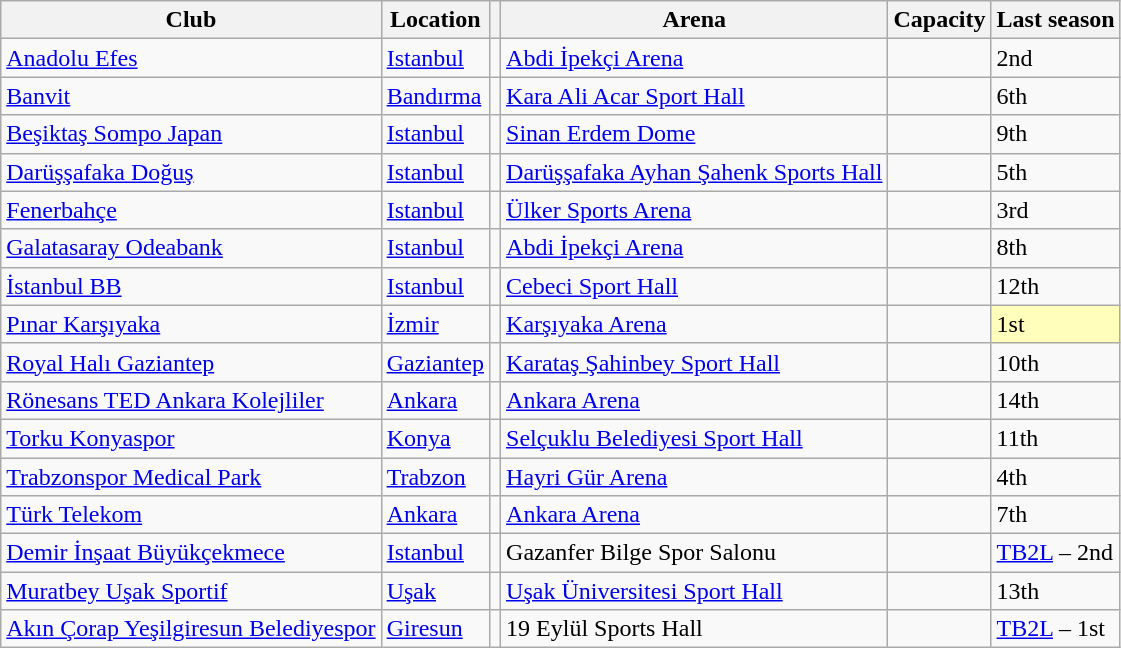<table class="wikitable sortable">
<tr>
<th scope="col">Club</th>
<th scope="col">Location</th>
<th scope="col"></th>
<th scope="col">Arena</th>
<th scope="col">Capacity</th>
<th scope="col">Last season</th>
</tr>
<tr bgcolor=>
<td><a href='#'>Anadolu Efes</a></td>
<td><a href='#'>Istanbul</a></td>
<td></td>
<td><a href='#'>Abdi İpekçi Arena</a></td>
<td></td>
<td>2nd</td>
</tr>
<tr bgcolor=>
<td><a href='#'>Banvit</a></td>
<td><a href='#'>Bandırma</a></td>
<td></td>
<td><a href='#'>Kara Ali Acar Sport Hall</a></td>
<td></td>
<td>6th</td>
</tr>
<tr bgcolor=>
<td><a href='#'>Beşiktaş Sompo Japan</a></td>
<td><a href='#'>Istanbul</a></td>
<td></td>
<td><a href='#'>Sinan Erdem Dome</a></td>
<td></td>
<td>9th</td>
</tr>
<tr bgcolor=>
<td><a href='#'>Darüşşafaka Doğuş</a></td>
<td><a href='#'>Istanbul</a></td>
<td></td>
<td><a href='#'>Darüşşafaka Ayhan Şahenk Sports Hall</a></td>
<td></td>
<td>5th</td>
</tr>
<tr bgcolor=>
<td><a href='#'>Fenerbahçe</a></td>
<td><a href='#'>Istanbul</a></td>
<td></td>
<td><a href='#'>Ülker Sports Arena</a></td>
<td></td>
<td>3rd</td>
</tr>
<tr bgcolor=>
<td><a href='#'>Galatasaray Odeabank</a></td>
<td><a href='#'>Istanbul</a></td>
<td></td>
<td><a href='#'>Abdi İpekçi Arena</a></td>
<td></td>
<td>8th</td>
</tr>
<tr bgcolor=>
<td><a href='#'>İstanbul BB</a></td>
<td><a href='#'>Istanbul</a></td>
<td></td>
<td><a href='#'>Cebeci Sport Hall</a></td>
<td></td>
<td>12th</td>
</tr>
<tr bgcolor=>
<td><a href='#'>Pınar Karşıyaka</a></td>
<td><a href='#'>İzmir</a></td>
<td></td>
<td><a href='#'>Karşıyaka Arena</a></td>
<td></td>
<td bgcolor=#ffb>1st</td>
</tr>
<tr bgcolor=>
<td><a href='#'>Royal Halı Gaziantep</a></td>
<td><a href='#'>Gaziantep</a></td>
<td></td>
<td><a href='#'>Karataş Şahinbey Sport Hall</a></td>
<td></td>
<td>10th</td>
</tr>
<tr bgcolor=>
<td><a href='#'>Rönesans TED Ankara Kolejliler</a></td>
<td><a href='#'>Ankara</a></td>
<td></td>
<td><a href='#'>Ankara Arena</a></td>
<td></td>
<td>14th</td>
</tr>
<tr bgcolor=>
<td><a href='#'>Torku Konyaspor</a></td>
<td><a href='#'>Konya</a></td>
<td></td>
<td><a href='#'>Selçuklu Belediyesi Sport Hall</a></td>
<td></td>
<td>11th</td>
</tr>
<tr bgcolor=>
<td><a href='#'>Trabzonspor Medical Park</a></td>
<td><a href='#'>Trabzon</a></td>
<td></td>
<td><a href='#'>Hayri Gür Arena</a></td>
<td></td>
<td>4th</td>
</tr>
<tr bgcolor=>
<td><a href='#'>Türk Telekom</a></td>
<td><a href='#'>Ankara</a></td>
<td></td>
<td><a href='#'>Ankara Arena</a></td>
<td></td>
<td>7th</td>
</tr>
<tr bgcolor=>
<td><a href='#'>Demir İnşaat Büyükçekmece</a></td>
<td><a href='#'>Istanbul</a></td>
<td></td>
<td>Gazanfer Bilge Spor Salonu</td>
<td></td>
<td><a href='#'>TB2L</a> – 2nd</td>
</tr>
<tr bgcolor=>
<td><a href='#'>Muratbey Uşak Sportif</a></td>
<td><a href='#'>Uşak</a></td>
<td></td>
<td><a href='#'>Uşak Üniversitesi Sport Hall</a></td>
<td></td>
<td>13th</td>
</tr>
<tr bgcolor=>
<td><a href='#'>Akın Çorap Yeşilgiresun Belediyespor</a></td>
<td><a href='#'>Giresun</a></td>
<td></td>
<td>19 Eylül Sports Hall</td>
<td></td>
<td><a href='#'>TB2L</a> – 1st</td>
</tr>
</table>
